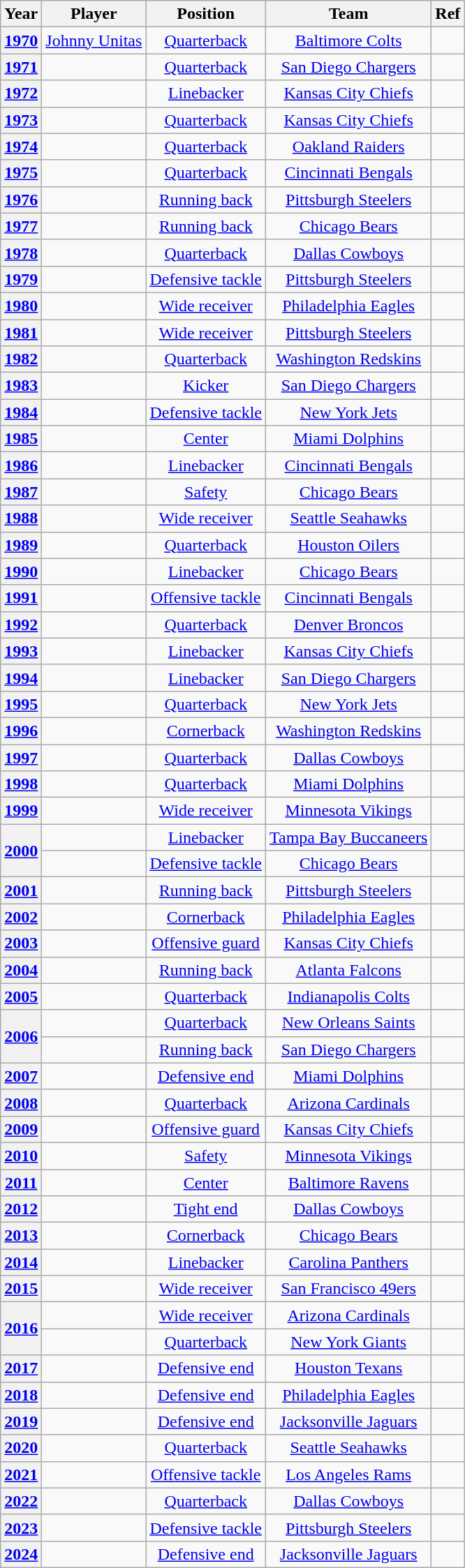<table class="wikitable sortable" style="text-align:center;" border="1">
<tr>
<th>Year</th>
<th>Player </th>
<th>Position</th>
<th>Team</th>
<th class="unsortable">Ref</th>
</tr>
<tr>
<th scope="row"><a href='#'>1970</a></th>
<td {{sortname><a href='#'>Johnny Unitas</a></td>
<td><a href='#'>Quarterback</a></td>
<td><a href='#'>Baltimore Colts</a></td>
<td></td>
</tr>
<tr>
<th scope="row"><a href='#'>1971</a></th>
<td></td>
<td><a href='#'>Quarterback</a></td>
<td><a href='#'>San Diego Chargers</a></td>
<td></td>
</tr>
<tr>
<th scope="row"><a href='#'>1972</a></th>
<td></td>
<td><a href='#'>Linebacker</a></td>
<td><a href='#'>Kansas City Chiefs</a></td>
<td></td>
</tr>
<tr>
<th scope="row"><a href='#'>1973</a></th>
<td></td>
<td><a href='#'>Quarterback</a></td>
<td><a href='#'>Kansas City Chiefs</a></td>
<td></td>
</tr>
<tr>
<th scope="row"><a href='#'>1974</a></th>
<td></td>
<td><a href='#'>Quarterback</a></td>
<td><a href='#'>Oakland Raiders</a></td>
<td></td>
</tr>
<tr>
<th scope="row"><a href='#'>1975</a></th>
<td></td>
<td><a href='#'>Quarterback</a></td>
<td><a href='#'>Cincinnati Bengals</a></td>
<td></td>
</tr>
<tr>
<th scope="row"><a href='#'>1976</a></th>
<td></td>
<td><a href='#'>Running back</a></td>
<td><a href='#'>Pittsburgh Steelers</a></td>
<td></td>
</tr>
<tr>
<th scope="row"><a href='#'>1977</a></th>
<td></td>
<td><a href='#'>Running back</a></td>
<td><a href='#'>Chicago Bears</a></td>
<td></td>
</tr>
<tr>
<th scope="row"><a href='#'>1978</a></th>
<td></td>
<td><a href='#'>Quarterback</a></td>
<td><a href='#'>Dallas Cowboys</a></td>
<td></td>
</tr>
<tr>
<th scope="row"><a href='#'>1979</a></th>
<td></td>
<td><a href='#'>Defensive tackle</a></td>
<td><a href='#'>Pittsburgh Steelers</a></td>
<td></td>
</tr>
<tr>
<th scope="row"><a href='#'>1980</a></th>
<td></td>
<td><a href='#'>Wide receiver</a></td>
<td><a href='#'>Philadelphia Eagles</a></td>
<td></td>
</tr>
<tr>
<th scope="row"><a href='#'>1981</a></th>
<td></td>
<td><a href='#'>Wide receiver</a></td>
<td><a href='#'>Pittsburgh Steelers</a></td>
<td></td>
</tr>
<tr>
<th scope="row"><a href='#'>1982</a></th>
<td></td>
<td><a href='#'>Quarterback</a></td>
<td><a href='#'>Washington Redskins</a></td>
<td></td>
</tr>
<tr>
<th scope="row"><a href='#'>1983</a></th>
<td></td>
<td><a href='#'>Kicker</a></td>
<td><a href='#'>San Diego Chargers</a></td>
<td></td>
</tr>
<tr>
<th scope="row"><a href='#'>1984</a></th>
<td></td>
<td><a href='#'>Defensive tackle</a></td>
<td><a href='#'>New York Jets</a></td>
<td></td>
</tr>
<tr>
<th scope="row"><a href='#'>1985</a></th>
<td></td>
<td><a href='#'>Center</a></td>
<td><a href='#'>Miami Dolphins</a></td>
<td></td>
</tr>
<tr>
<th scope="row"><a href='#'>1986</a></th>
<td></td>
<td><a href='#'>Linebacker</a></td>
<td><a href='#'>Cincinnati Bengals</a></td>
<td></td>
</tr>
<tr>
<th scope="row"><a href='#'>1987</a></th>
<td></td>
<td><a href='#'>Safety</a></td>
<td><a href='#'>Chicago Bears</a></td>
<td></td>
</tr>
<tr>
<th scope="row"><a href='#'>1988</a></th>
<td></td>
<td><a href='#'>Wide receiver</a></td>
<td><a href='#'>Seattle Seahawks</a></td>
<td></td>
</tr>
<tr>
<th scope="row"><a href='#'>1989</a></th>
<td></td>
<td><a href='#'>Quarterback</a></td>
<td><a href='#'>Houston Oilers</a></td>
<td></td>
</tr>
<tr>
<th scope="row"><a href='#'>1990</a></th>
<td></td>
<td><a href='#'>Linebacker</a></td>
<td><a href='#'>Chicago Bears</a></td>
<td></td>
</tr>
<tr>
<th scope="row"><a href='#'>1991</a></th>
<td></td>
<td><a href='#'>Offensive tackle</a></td>
<td><a href='#'>Cincinnati Bengals</a></td>
<td></td>
</tr>
<tr>
<th scope="row"><a href='#'>1992</a></th>
<td></td>
<td><a href='#'>Quarterback</a></td>
<td><a href='#'>Denver Broncos</a></td>
<td></td>
</tr>
<tr>
<th scope="row"><a href='#'>1993</a></th>
<td></td>
<td><a href='#'>Linebacker</a></td>
<td><a href='#'>Kansas City Chiefs</a></td>
<td></td>
</tr>
<tr>
<th scope="row"><a href='#'>1994</a></th>
<td></td>
<td><a href='#'>Linebacker</a></td>
<td><a href='#'>San Diego Chargers</a></td>
<td></td>
</tr>
<tr>
<th scope="row"><a href='#'>1995</a></th>
<td></td>
<td><a href='#'>Quarterback</a></td>
<td><a href='#'>New York Jets</a></td>
<td></td>
</tr>
<tr>
<th scope="row"><a href='#'>1996</a></th>
<td></td>
<td><a href='#'>Cornerback</a></td>
<td><a href='#'>Washington Redskins</a></td>
<td></td>
</tr>
<tr>
<th scope="row"><a href='#'>1997</a></th>
<td></td>
<td><a href='#'>Quarterback</a></td>
<td><a href='#'>Dallas Cowboys</a></td>
<td></td>
</tr>
<tr>
<th scope="row"><a href='#'>1998</a></th>
<td></td>
<td><a href='#'>Quarterback</a></td>
<td><a href='#'>Miami Dolphins</a></td>
<td></td>
</tr>
<tr>
<th scope="row"><a href='#'>1999</a></th>
<td></td>
<td><a href='#'>Wide receiver</a></td>
<td><a href='#'>Minnesota Vikings</a></td>
<td></td>
</tr>
<tr>
<th scope="rowgroup" rowspan="2"><a href='#'>2000</a></th>
<td></td>
<td><a href='#'>Linebacker</a></td>
<td><a href='#'>Tampa Bay Buccaneers</a></td>
<td></td>
</tr>
<tr>
<td></td>
<td><a href='#'>Defensive tackle</a></td>
<td><a href='#'>Chicago Bears</a></td>
<td></td>
</tr>
<tr>
<th scope="row"><a href='#'>2001</a></th>
<td></td>
<td><a href='#'>Running back</a></td>
<td><a href='#'>Pittsburgh Steelers</a></td>
<td></td>
</tr>
<tr>
<th scope="row"><a href='#'>2002</a></th>
<td></td>
<td><a href='#'>Cornerback</a></td>
<td><a href='#'>Philadelphia Eagles</a></td>
<td></td>
</tr>
<tr>
<th scope="row"><a href='#'>2003</a></th>
<td></td>
<td><a href='#'>Offensive guard</a></td>
<td><a href='#'>Kansas City Chiefs</a></td>
<td></td>
</tr>
<tr>
<th scope="row"><a href='#'>2004</a></th>
<td></td>
<td><a href='#'>Running back</a></td>
<td><a href='#'>Atlanta Falcons</a></td>
<td></td>
</tr>
<tr>
<th scope="row"><a href='#'>2005</a></th>
<td></td>
<td><a href='#'>Quarterback</a></td>
<td><a href='#'>Indianapolis Colts</a></td>
<td></td>
</tr>
<tr>
<th scope="rowgroup" rowspan="2"><a href='#'>2006</a></th>
<td></td>
<td><a href='#'>Quarterback</a></td>
<td><a href='#'>New Orleans Saints</a></td>
<td></td>
</tr>
<tr>
<td></td>
<td><a href='#'>Running back</a></td>
<td><a href='#'>San Diego Chargers</a></td>
<td></td>
</tr>
<tr>
<th scope="row"><a href='#'>2007</a></th>
<td></td>
<td><a href='#'>Defensive end</a></td>
<td><a href='#'>Miami Dolphins</a></td>
<td></td>
</tr>
<tr>
<th scope="row"><a href='#'>2008</a></th>
<td></td>
<td><a href='#'>Quarterback</a></td>
<td><a href='#'>Arizona Cardinals</a></td>
<td></td>
</tr>
<tr>
<th scope="row"><a href='#'>2009</a></th>
<td></td>
<td><a href='#'>Offensive guard</a></td>
<td><a href='#'>Kansas City Chiefs</a></td>
<td></td>
</tr>
<tr>
<th scope="row"><a href='#'>2010</a></th>
<td></td>
<td><a href='#'>Safety</a></td>
<td><a href='#'>Minnesota Vikings</a></td>
<td></td>
</tr>
<tr>
<th scope="row"><a href='#'>2011</a></th>
<td></td>
<td><a href='#'>Center</a></td>
<td><a href='#'>Baltimore Ravens</a></td>
<td></td>
</tr>
<tr>
<th scope="row"><a href='#'>2012</a></th>
<td></td>
<td><a href='#'>Tight end</a></td>
<td><a href='#'>Dallas Cowboys</a></td>
<td></td>
</tr>
<tr>
<th scope="row"><a href='#'>2013</a></th>
<td></td>
<td><a href='#'>Cornerback</a></td>
<td><a href='#'>Chicago Bears</a></td>
<td></td>
</tr>
<tr>
<th scope="row"><a href='#'>2014</a></th>
<td></td>
<td><a href='#'>Linebacker</a></td>
<td><a href='#'>Carolina Panthers</a></td>
<td></td>
</tr>
<tr>
<th scope="row"><a href='#'>2015</a></th>
<td></td>
<td><a href='#'>Wide receiver</a></td>
<td><a href='#'>San Francisco 49ers</a></td>
<td></td>
</tr>
<tr>
<th scope="rowgroup" rowspan="2"><a href='#'>2016</a></th>
<td></td>
<td><a href='#'>Wide receiver</a></td>
<td><a href='#'>Arizona Cardinals</a></td>
<td></td>
</tr>
<tr>
<td></td>
<td><a href='#'>Quarterback</a></td>
<td><a href='#'>New York Giants</a></td>
<td></td>
</tr>
<tr>
<th scope="row"><a href='#'>2017</a></th>
<td></td>
<td><a href='#'>Defensive end</a></td>
<td><a href='#'>Houston Texans</a></td>
<td></td>
</tr>
<tr>
<th scope="row"><a href='#'>2018</a></th>
<td></td>
<td><a href='#'>Defensive end</a></td>
<td><a href='#'>Philadelphia Eagles</a></td>
<td></td>
</tr>
<tr>
<th scope="row"><a href='#'>2019</a></th>
<td></td>
<td><a href='#'>Defensive end</a></td>
<td><a href='#'>Jacksonville Jaguars</a></td>
<td></td>
</tr>
<tr>
<th scope="row"><a href='#'>2020</a></th>
<td></td>
<td><a href='#'>Quarterback</a></td>
<td><a href='#'>Seattle Seahawks</a></td>
<td></td>
</tr>
<tr>
<th scope="row"><a href='#'>2021</a></th>
<td></td>
<td><a href='#'>Offensive tackle</a></td>
<td><a href='#'>Los Angeles Rams</a></td>
<td></td>
</tr>
<tr>
<th scope="row"><a href='#'>2022</a></th>
<td></td>
<td><a href='#'>Quarterback</a></td>
<td><a href='#'>Dallas Cowboys</a></td>
<td></td>
</tr>
<tr>
<th scope="row"><a href='#'>2023</a></th>
<td></td>
<td><a href='#'>Defensive tackle</a></td>
<td><a href='#'>Pittsburgh Steelers</a></td>
<td></td>
</tr>
<tr>
<th scope="row"><a href='#'>2024</a></th>
<td></td>
<td><a href='#'>Defensive end</a></td>
<td><a href='#'>Jacksonville Jaguars</a></td>
<td></td>
</tr>
</table>
